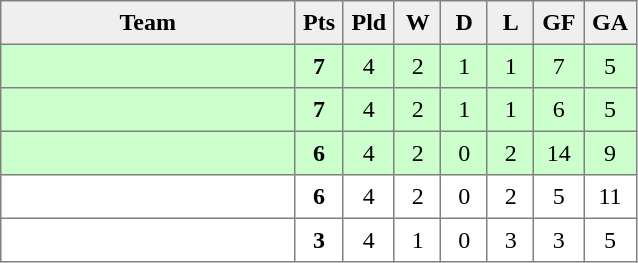<table style=border-collapse:collapse border=1 cellspacing=0 cellpadding=5>
<tr align=center bgcolor=#efefef>
<th width=185>Team</th>
<th width=20>Pts</th>
<th width=20>Pld</th>
<th width=20>W</th>
<th width=20>D</th>
<th width=20>L</th>
<th width=20>GF</th>
<th width=20>GA</th>
</tr>
<tr align=center style="background:#ccffcc">
<td style="text-align:left;"></td>
<td><strong>7</strong></td>
<td>4</td>
<td>2</td>
<td>1</td>
<td>1</td>
<td>7</td>
<td>5</td>
</tr>
<tr align=center style="background:#ccffcc">
<td style="text-align:left;"></td>
<td><strong>7</strong></td>
<td>4</td>
<td>2</td>
<td>1</td>
<td>1</td>
<td>6</td>
<td>5</td>
</tr>
<tr align=center style="background:#ccffcc">
<td style="text-align:left;"></td>
<td><strong>6</strong></td>
<td>4</td>
<td>2</td>
<td>0</td>
<td>2</td>
<td>14</td>
<td>9</td>
</tr>
<tr align=center>
<td style="text-align:left;"></td>
<td><strong>6</strong></td>
<td>4</td>
<td>2</td>
<td>0</td>
<td>2</td>
<td>5</td>
<td>11</td>
</tr>
<tr align=center>
<td style="text-align:left;"></td>
<td><strong>3</strong></td>
<td>4</td>
<td>1</td>
<td>0</td>
<td>3</td>
<td>3</td>
<td>5</td>
</tr>
</table>
